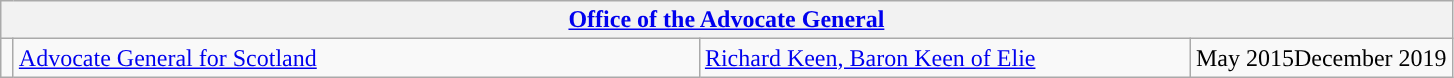<table class="wikitable">
<tr>
<th colspan="4"><a href='#'>Office of the Advocate General</a></th>
</tr>
<tr>
<td style="width: 1px; background: "></td>
<td style="width: 450px;"><a href='#'>Advocate General for Scotland</a></td>
<td style="width: 320px;"><a href='#'>Richard Keen, Baron Keen of Elie</a></td>
<td>May 2015December 2019</td>
</tr>
</table>
